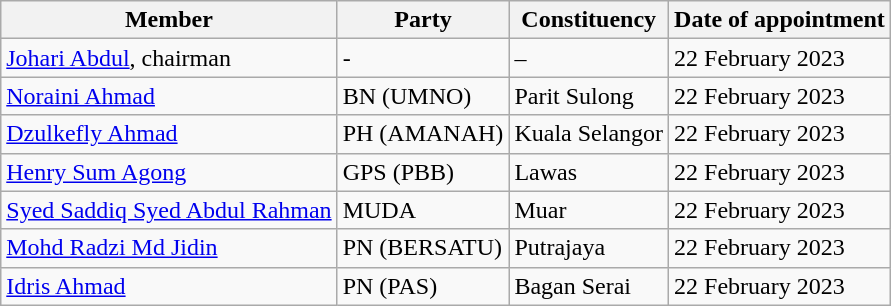<table class="wikitable">
<tr>
<th>Member</th>
<th>Party</th>
<th>Constituency</th>
<th>Date of appointment</th>
</tr>
<tr>
<td><a href='#'>Johari Abdul</a>, chairman</td>
<td>-</td>
<td>–</td>
<td>22 February 2023</td>
</tr>
<tr>
<td><a href='#'>Noraini Ahmad</a></td>
<td>BN (UMNO)</td>
<td>Parit Sulong</td>
<td>22 February 2023</td>
</tr>
<tr>
<td><a href='#'>Dzulkefly Ahmad</a></td>
<td>PH (AMANAH)</td>
<td>Kuala Selangor</td>
<td>22 February 2023</td>
</tr>
<tr>
<td><a href='#'>Henry Sum Agong</a></td>
<td>GPS (PBB)</td>
<td>Lawas</td>
<td>22 February 2023</td>
</tr>
<tr>
<td><a href='#'>Syed Saddiq Syed Abdul Rahman</a></td>
<td>MUDA</td>
<td>Muar</td>
<td>22 February 2023</td>
</tr>
<tr>
<td><a href='#'>Mohd Radzi Md Jidin</a></td>
<td>PN (BERSATU)</td>
<td>Putrajaya</td>
<td>22 February 2023</td>
</tr>
<tr>
<td><a href='#'>Idris Ahmad</a></td>
<td>PN (PAS)</td>
<td>Bagan Serai</td>
<td>22 February 2023</td>
</tr>
</table>
